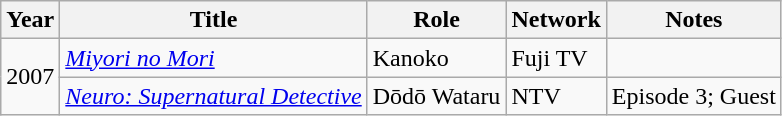<table class="wikitable">
<tr>
<th>Year</th>
<th>Title</th>
<th>Role</th>
<th>Network</th>
<th>Notes</th>
</tr>
<tr>
<td rowspan="2">2007</td>
<td><em><a href='#'>Miyori no Mori</a></em></td>
<td>Kanoko</td>
<td>Fuji TV</td>
<td></td>
</tr>
<tr>
<td><em><a href='#'>Neuro: Supernatural Detective</a></em></td>
<td>Dōdō Wataru</td>
<td>NTV</td>
<td>Episode 3; Guest</td>
</tr>
</table>
